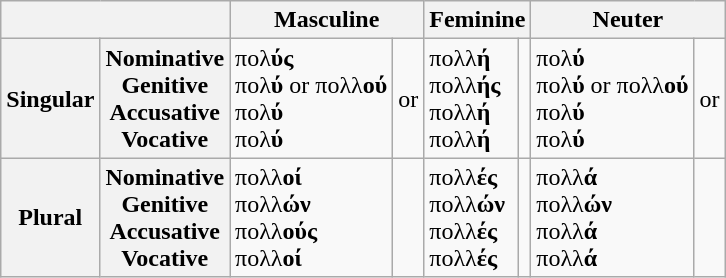<table class="wikitable">
<tr>
<th colspan="2" rowspan="1"> </th>
<th colspan="2">Masculine</th>
<th colspan="2">Feminine</th>
<th colspan="2">Neuter</th>
</tr>
<tr>
<th>Singular</th>
<th>Nominative<br>Genitive<br>Accusative<br>Vocative</th>
<td>πολ<strong>ύς</strong><br>πολ<strong>ύ</strong> or πολλ<strong>ού</strong><br>πολ<strong>ύ</strong><br>πολ<strong>ύ</strong></td>
<td><br> or <br><br></td>
<td>πολλ<strong>ή</strong><br>πολλ<strong>ής</strong><br>πολλ<strong>ή</strong><br>πολλ<strong>ή</strong></td>
<td><br><br><br></td>
<td>πολ<strong>ύ</strong><br>πολ<strong>ύ</strong> or πολλ<strong>ού</strong><br>πολ<strong>ύ</strong><br>πολ<strong>ύ</strong></td>
<td><br> or <br><br></td>
</tr>
<tr>
<th>Plural</th>
<th>Nominative<br>Genitive<br>Accusative<br>Vocative</th>
<td>πολλ<strong>οί</strong><br>πολλ<strong>ών</strong><br>πολλ<strong>ούς</strong><br>πολλ<strong>οί</strong></td>
<td><br><br><br></td>
<td>πολλ<strong>ές</strong><br>πολλ<strong>ών</strong><br>πολλ<strong>ές</strong><br>πολλ<strong>ές</strong></td>
<td><br><br><br></td>
<td>πολλ<strong>ά</strong><br>πολλ<strong>ών</strong><br>πολλ<strong>ά</strong><br>πολλ<strong>ά</strong></td>
<td><br><br><br></td>
</tr>
</table>
